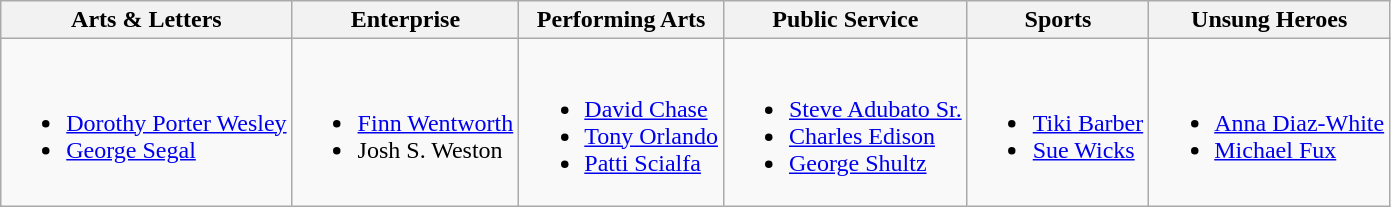<table class="wikitable">
<tr>
<th>Arts & Letters</th>
<th>Enterprise</th>
<th>Performing Arts</th>
<th>Public Service</th>
<th>Sports</th>
<th>Unsung Heroes</th>
</tr>
<tr>
<td><br><ul><li><a href='#'>Dorothy Porter Wesley</a></li><li><a href='#'>George Segal</a></li></ul></td>
<td><br><ul><li><a href='#'>Finn Wentworth</a></li><li>Josh S. Weston</li></ul></td>
<td><br><ul><li><a href='#'>David Chase</a></li><li><a href='#'>Tony Orlando</a></li><li><a href='#'>Patti Scialfa</a></li></ul></td>
<td><br><ul><li><a href='#'>Steve Adubato Sr.</a></li><li><a href='#'>Charles Edison</a></li><li><a href='#'>George Shultz</a></li></ul></td>
<td><br><ul><li><a href='#'>Tiki Barber</a></li><li><a href='#'>Sue Wicks</a></li></ul></td>
<td><br><ul><li><a href='#'>Anna Diaz-White</a></li><li><a href='#'>Michael Fux</a></li></ul></td>
</tr>
</table>
